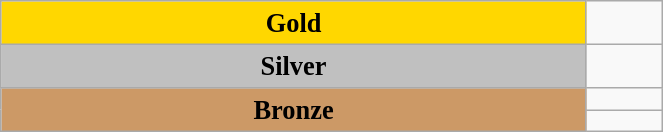<table class="wikitable" style=" text-align:center; font-size:110%;" width="35%">
<tr>
<td rowspan="1" bgcolor="gold"><strong>Gold</strong></td>
<td></td>
</tr>
<tr>
<td rowspan="1" bgcolor="silver"><strong>Silver</strong></td>
<td></td>
</tr>
<tr>
<td rowspan="2" bgcolor="#cc9966"><strong>Bronze</strong></td>
<td></td>
</tr>
<tr>
<td></td>
</tr>
</table>
